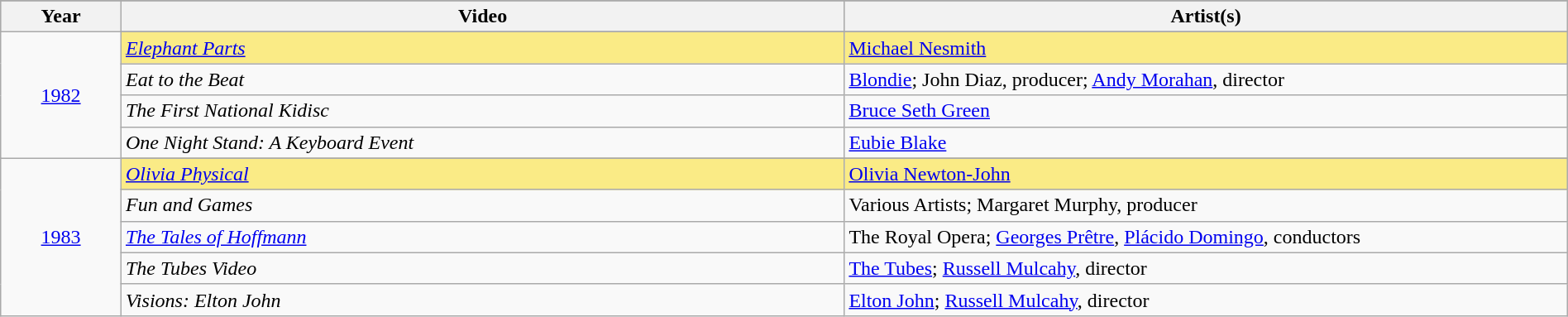<table class="wikitable" style="width:100%">
<tr bgcolor="#bebebe">
</tr>
<tr bgcolor="#bebebe">
<th width="5%">Year</th>
<th width="30%">Video</th>
<th width="30%">Artist(s)</th>
</tr>
<tr>
<td rowspan="5" style="text-align:center;"><a href='#'>1982</a><br></td>
</tr>
<tr style="background:#FAEB86;">
<td><em><a href='#'>Elephant Parts</a></em></td>
<td><a href='#'>Michael Nesmith</a></td>
</tr>
<tr>
<td><em>Eat to the Beat</em></td>
<td><a href='#'>Blondie</a>; John Diaz, producer; <a href='#'>Andy Morahan</a>, director</td>
</tr>
<tr>
<td><em>The First National Kidisc</em></td>
<td><a href='#'>Bruce Seth Green</a></td>
</tr>
<tr>
<td><em>One Night Stand: A Keyboard Event</em></td>
<td><a href='#'>Eubie Blake</a></td>
</tr>
<tr>
<td rowspan="6" style="text-align:center;"><a href='#'>1983</a><br></td>
</tr>
<tr style="background:#FAEB86;">
<td><em><a href='#'>Olivia Physical</a></em></td>
<td><a href='#'>Olivia Newton-John</a></td>
</tr>
<tr>
<td><em>Fun and Games</em></td>
<td>Various Artists; Margaret Murphy, producer</td>
</tr>
<tr>
<td><em><a href='#'>The Tales of Hoffmann</a></em></td>
<td>The Royal Opera; <a href='#'>Georges Prêtre</a>, <a href='#'>Plácido Domingo</a>, conductors</td>
</tr>
<tr>
<td><em>The Tubes Video</em></td>
<td><a href='#'>The Tubes</a>; <a href='#'>Russell Mulcahy</a>, director</td>
</tr>
<tr>
<td><em>Visions: Elton John</em></td>
<td><a href='#'>Elton John</a>; <a href='#'>Russell Mulcahy</a>, director</td>
</tr>
</table>
